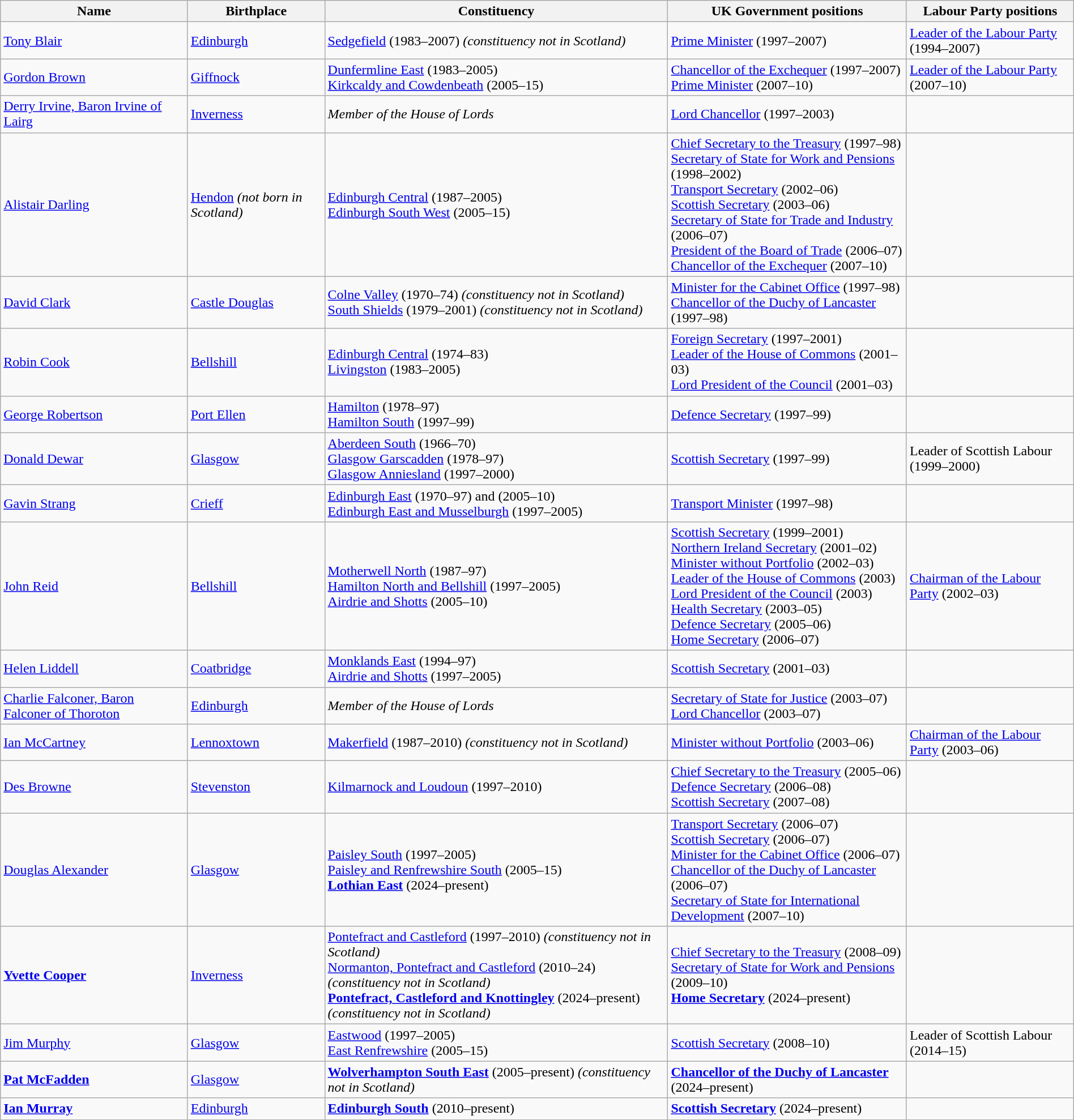<table class="wikitable" width="100%">
<tr>
<th colspan=1>Name</th>
<th colspan=1>Birthplace</th>
<th colspan=1>Constituency</th>
<th colspan=1>UK Government positions</th>
<th colspan=1>Labour Party positions</th>
</tr>
<tr>
<td><a href='#'>Tony Blair</a></td>
<td><a href='#'>Edinburgh</a></td>
<td><a href='#'>Sedgefield</a> (1983–2007) <em>(constituency not in Scotland)</em></td>
<td><a href='#'>Prime Minister</a> (1997–2007)</td>
<td><a href='#'>Leader of the Labour Party</a> (1994–2007)</td>
</tr>
<tr>
<td><a href='#'>Gordon Brown</a></td>
<td><a href='#'>Giffnock</a></td>
<td><a href='#'>Dunfermline East</a> (1983–2005)<br><a href='#'>Kirkcaldy and Cowdenbeath</a> (2005–15)</td>
<td><a href='#'>Chancellor of the Exchequer</a> (1997–2007)<br><a href='#'>Prime Minister</a> (2007–10)</td>
<td><a href='#'>Leader of the Labour Party</a> (2007–10)</td>
</tr>
<tr>
<td><a href='#'>Derry Irvine, Baron Irvine of Lairg</a></td>
<td><a href='#'>Inverness</a></td>
<td><em>Member of the House of Lords</em></td>
<td><a href='#'>Lord Chancellor</a> (1997–2003)</td>
<td></td>
</tr>
<tr>
<td><a href='#'>Alistair Darling</a></td>
<td><a href='#'>Hendon</a> <em>(not born in Scotland)</em></td>
<td><a href='#'>Edinburgh Central</a> (1987–2005)<br><a href='#'>Edinburgh South West</a> (2005–15)</td>
<td><a href='#'>Chief Secretary to the Treasury</a> (1997–98)<br><a href='#'>Secretary of State for Work and Pensions</a> (1998–2002)<br><a href='#'>Transport Secretary</a> (2002–06)<br><a href='#'>Scottish Secretary</a> (2003–06)<br><a href='#'>Secretary of State for Trade and Industry</a> (2006–07)<br><a href='#'>President of the Board of Trade</a> (2006–07)<br><a href='#'>Chancellor of the Exchequer</a> (2007–10)</td>
<td></td>
</tr>
<tr>
<td><a href='#'>David Clark</a></td>
<td><a href='#'>Castle Douglas</a></td>
<td><a href='#'>Colne Valley</a> (1970–74) <em>(constituency not in Scotland)</em><br><a href='#'>South Shields</a> (1979–2001) <em>(constituency not in Scotland)</em></td>
<td><a href='#'>Minister for the Cabinet Office</a> (1997–98)<br><a href='#'>Chancellor of the Duchy of Lancaster</a> (1997–98)</td>
<td></td>
</tr>
<tr>
<td><a href='#'>Robin Cook</a></td>
<td><a href='#'>Bellshill</a></td>
<td><a href='#'>Edinburgh Central</a> (1974–83)<br><a href='#'>Livingston</a> (1983–2005)</td>
<td><a href='#'>Foreign Secretary</a> (1997–2001)<br><a href='#'>Leader of the House of Commons</a> (2001–03)<br><a href='#'>Lord President of the Council</a> (2001–03)</td>
<td></td>
</tr>
<tr>
<td><a href='#'>George Robertson</a></td>
<td><a href='#'>Port Ellen</a></td>
<td><a href='#'>Hamilton</a> (1978–97)<br><a href='#'>Hamilton South</a> (1997–99)</td>
<td><a href='#'>Defence Secretary</a> (1997–99)</td>
<td></td>
</tr>
<tr>
<td><a href='#'>Donald Dewar</a></td>
<td><a href='#'>Glasgow</a></td>
<td><a href='#'>Aberdeen South</a> (1966–70)<br><a href='#'>Glasgow Garscadden</a> (1978–97)<br><a href='#'>Glasgow Anniesland</a> (1997–2000)</td>
<td><a href='#'>Scottish Secretary</a> (1997–99)</td>
<td>Leader of Scottish Labour (1999–2000)</td>
</tr>
<tr>
<td><a href='#'>Gavin Strang</a></td>
<td><a href='#'>Crieff</a></td>
<td><a href='#'>Edinburgh East</a> (1970–97) and (2005–10)<br><a href='#'>Edinburgh East and Musselburgh</a> (1997–2005)</td>
<td><a href='#'>Transport Minister</a> (1997–98)</td>
<td></td>
</tr>
<tr>
<td><a href='#'>John Reid</a></td>
<td><a href='#'>Bellshill</a></td>
<td><a href='#'>Motherwell North</a> (1987–97)<br><a href='#'>Hamilton North and Bellshill</a> (1997–2005)<br><a href='#'>Airdrie and Shotts</a> (2005–10)</td>
<td><a href='#'>Scottish Secretary</a> (1999–2001)<br><a href='#'>Northern Ireland Secretary</a> (2001–02)<br><a href='#'>Minister without Portfolio</a> (2002–03)<br><a href='#'>Leader of the House of Commons</a> (2003)<br><a href='#'>Lord President of the Council</a> (2003)<br><a href='#'>Health Secretary</a> (2003–05)<br><a href='#'>Defence Secretary</a> (2005–06)<br><a href='#'>Home Secretary</a> (2006–07)</td>
<td><a href='#'>Chairman of the Labour Party</a> (2002–03)</td>
</tr>
<tr>
<td><a href='#'>Helen Liddell</a></td>
<td><a href='#'>Coatbridge</a></td>
<td><a href='#'>Monklands East</a> (1994–97)<br><a href='#'>Airdrie and Shotts</a> (1997–2005)</td>
<td><a href='#'>Scottish Secretary</a> (2001–03)</td>
<td></td>
</tr>
<tr>
<td><a href='#'>Charlie Falconer, Baron Falconer of Thoroton</a></td>
<td><a href='#'>Edinburgh</a></td>
<td><em>Member of the House of Lords</em></td>
<td><a href='#'>Secretary of State for Justice</a> (2003–07)<br><a href='#'>Lord Chancellor</a> (2003–07)</td>
<td></td>
</tr>
<tr>
<td><a href='#'>Ian McCartney</a></td>
<td><a href='#'>Lennoxtown</a></td>
<td><a href='#'>Makerfield</a> (1987–2010) <em>(constituency not in Scotland)</em></td>
<td><a href='#'>Minister without Portfolio</a> (2003–06)</td>
<td><a href='#'>Chairman of the Labour Party</a> (2003–06)</td>
</tr>
<tr>
<td><a href='#'>Des Browne</a></td>
<td><a href='#'>Stevenston</a></td>
<td><a href='#'>Kilmarnock and Loudoun</a> (1997–2010)</td>
<td><a href='#'>Chief Secretary to the Treasury</a> (2005–06)<br><a href='#'>Defence Secretary</a> (2006–08)<br><a href='#'>Scottish Secretary</a> (2007–08)</td>
</tr>
<tr>
<td><a href='#'>Douglas Alexander</a></td>
<td><a href='#'>Glasgow</a></td>
<td><a href='#'>Paisley South</a> (1997–2005)<br><a href='#'>Paisley and Renfrewshire South</a> (2005–15)<br><strong><a href='#'>Lothian East</a></strong> (2024–present)</td>
<td><a href='#'>Transport Secretary</a> (2006–07)<br><a href='#'>Scottish Secretary</a> (2006–07)<br><a href='#'>Minister for the Cabinet Office</a> (2006–07)<br><a href='#'>Chancellor of the Duchy of Lancaster</a> (2006–07)<br><a href='#'>Secretary of State for International Development</a> (2007–10)</td>
<td></td>
</tr>
<tr>
<td><strong><a href='#'>Yvette Cooper</a></strong></td>
<td><a href='#'>Inverness</a></td>
<td><a href='#'>Pontefract and Castleford</a> (1997–2010) <em>(constituency not in Scotland)</em><br><a href='#'>Normanton, Pontefract and Castleford</a> (2010–24) <em>(constituency not in Scotland)</em><br><strong><a href='#'>Pontefract, Castleford and Knottingley</a></strong> (2024–present) <em>(constituency not in Scotland)</em></td>
<td><a href='#'>Chief Secretary to the Treasury</a> (2008–09)<br><a href='#'>Secretary of State for Work and Pensions</a> (2009–10)<br><strong><a href='#'>Home Secretary</a></strong> (2024–present)</td>
<td></td>
</tr>
<tr>
<td><a href='#'>Jim Murphy</a></td>
<td><a href='#'>Glasgow</a></td>
<td><a href='#'>Eastwood</a> (1997–2005)<br><a href='#'>East Renfrewshire</a> (2005–15)</td>
<td><a href='#'>Scottish Secretary</a> (2008–10)</td>
<td>Leader of Scottish Labour (2014–15)</td>
</tr>
<tr>
<td><strong><a href='#'>Pat McFadden</a></strong></td>
<td><a href='#'>Glasgow</a></td>
<td><strong><a href='#'>Wolverhampton South East</a></strong> (2005–present) <em>(constituency not in Scotland)</em></td>
<td><strong><a href='#'>Chancellor of the Duchy of Lancaster</a></strong> (2024–present)</td>
<td></td>
</tr>
<tr>
<td><strong><a href='#'>Ian Murray</a></strong></td>
<td><a href='#'>Edinburgh</a></td>
<td><strong><a href='#'>Edinburgh South</a></strong> (2010–present)</td>
<td><strong><a href='#'>Scottish Secretary</a></strong> (2024–present)</td>
<td></td>
</tr>
</table>
